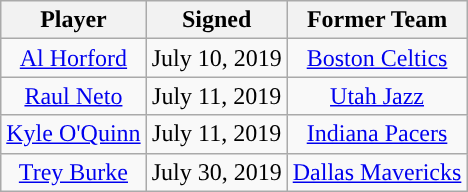<table class="wikitable sortable sortable" style="text-align:center;">
<tr>
<th>Player</th>
<th>Signed</th>
<th>Former Team</th>
</tr>
<tr>
<td><a href='#'>Al Horford</a></td>
<td>July 10, 2019</td>
<td><a href='#'>Boston Celtics</a></td>
</tr>
<tr>
<td><a href='#'>Raul Neto</a></td>
<td>July 11, 2019</td>
<td><a href='#'>Utah Jazz</a></td>
</tr>
<tr>
<td><a href='#'>Kyle O'Quinn</a></td>
<td>July 11, 2019</td>
<td><a href='#'>Indiana Pacers</a></td>
</tr>
<tr>
<td><a href='#'>Trey Burke</a></td>
<td>July 30, 2019</td>
<td><a href='#'>Dallas Mavericks</a></td>
</tr>
</table>
